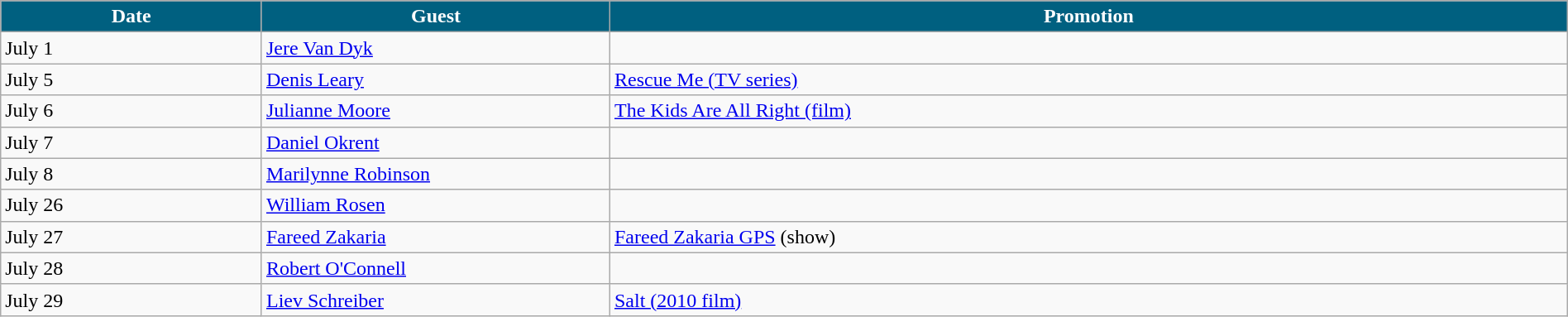<table class="wikitable" width="100%">
<tr bgcolor="#CCCCCC">
<th width="15%" style="background:#006080; color:#FFFFFF">Date</th>
<th width="20%" style="background:#006080; color:#FFFFFF">Guest</th>
<th width="55%" style="background:#006080; color:#FFFFFF">Promotion</th>
</tr>
<tr>
<td>July 1</td>
<td><a href='#'>Jere Van Dyk</a></td>
<td></td>
</tr>
<tr>
<td>July 5</td>
<td><a href='#'>Denis Leary</a></td>
<td><a href='#'>Rescue Me (TV series)</a></td>
</tr>
<tr>
<td>July 6</td>
<td><a href='#'>Julianne Moore</a></td>
<td><a href='#'>The Kids Are All Right (film)</a></td>
</tr>
<tr>
<td>July 7</td>
<td><a href='#'>Daniel Okrent</a></td>
<td></td>
</tr>
<tr>
<td>July 8</td>
<td><a href='#'>Marilynne Robinson</a></td>
<td></td>
</tr>
<tr>
<td>July 26</td>
<td><a href='#'>William Rosen</a></td>
<td></td>
</tr>
<tr>
<td>July 27</td>
<td><a href='#'>Fareed Zakaria</a></td>
<td><a href='#'>Fareed Zakaria GPS</a> (show)</td>
</tr>
<tr>
<td>July 28</td>
<td><a href='#'>Robert O'Connell</a></td>
<td></td>
</tr>
<tr>
<td>July 29</td>
<td><a href='#'>Liev Schreiber</a></td>
<td><a href='#'>Salt (2010 film)</a></td>
</tr>
</table>
